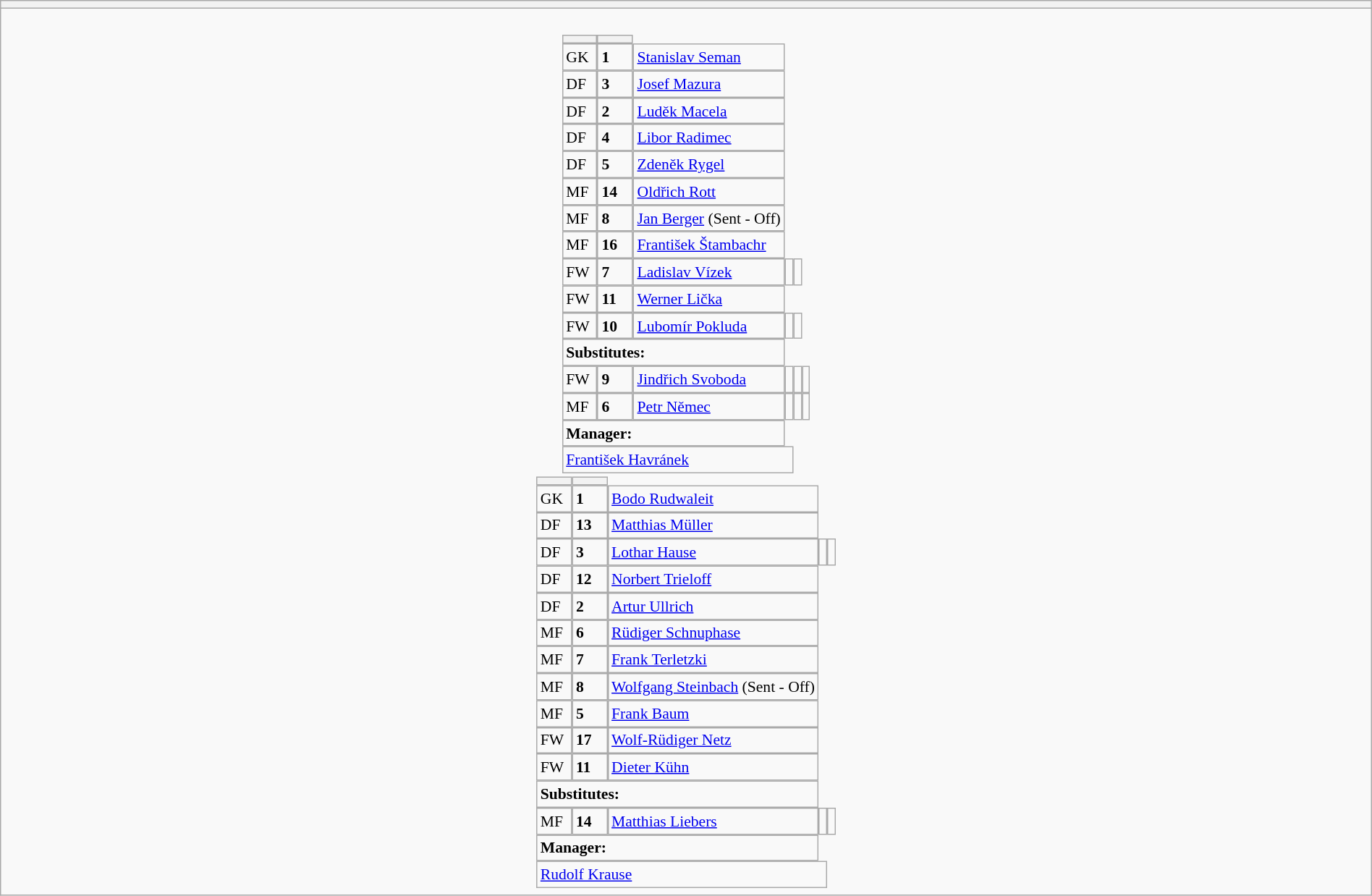<table style="width:100%" class="wikitable collapsible collapsed">
<tr>
<th></th>
</tr>
<tr>
<td><br>






<table style="font-size:90%; margin:0.2em auto;" cellspacing="0" cellpadding="0">
<tr>
<th width="25"></th>
<th width="25"></th>
</tr>
<tr>
<td>GK</td>
<td><strong>1</strong></td>
<td><a href='#'>Stanislav Seman</a></td>
</tr>
<tr>
<td>DF</td>
<td><strong>3</strong></td>
<td><a href='#'>Josef Mazura</a></td>
</tr>
<tr>
<td>DF</td>
<td><strong>2</strong></td>
<td><a href='#'>Luděk Macela</a></td>
</tr>
<tr>
<td>DF</td>
<td><strong>4</strong></td>
<td><a href='#'>Libor Radimec</a></td>
</tr>
<tr>
<td>DF</td>
<td><strong>5</strong></td>
<td><a href='#'>Zdeněk Rygel</a></td>
</tr>
<tr>
<td>MF</td>
<td><strong>14</strong></td>
<td><a href='#'>Oldřich Rott</a></td>
</tr>
<tr>
<td>MF</td>
<td><strong>8</strong></td>
<td><a href='#'>Jan Berger</a> (Sent - Off)</td>
</tr>
<tr>
<td>MF</td>
<td><strong>16</strong></td>
<td><a href='#'>František Štambachr</a></td>
</tr>
<tr>
<td>FW</td>
<td><strong>7</strong></td>
<td><a href='#'>Ladislav Vízek</a></td>
<td></td>
<td></td>
</tr>
<tr>
<td>FW</td>
<td><strong>11</strong></td>
<td><a href='#'>Werner Lička</a></td>
</tr>
<tr>
<td>FW</td>
<td><strong>10</strong></td>
<td><a href='#'>Lubomír Pokluda</a></td>
<td></td>
<td></td>
</tr>
<tr>
<td colspan=3><strong>Substitutes:</strong></td>
</tr>
<tr>
<td>FW</td>
<td><strong>9</strong></td>
<td><a href='#'>Jindřich Svoboda</a></td>
<td></td>
<td></td>
<td></td>
</tr>
<tr>
<td>MF</td>
<td><strong>6</strong></td>
<td><a href='#'>Petr Němec</a></td>
<td></td>
<td></td>
<td></td>
</tr>
<tr>
<td colspan=3><strong>Manager:</strong></td>
</tr>
<tr>
<td colspan=4> <a href='#'>František Havránek</a></td>
</tr>
</table>
<table cellspacing="0" cellpadding="0" style="font-size:90%; margin:0.2em auto;">
<tr>
<th width="25"></th>
<th width="25"></th>
</tr>
<tr>
<td>GK</td>
<td><strong>1</strong></td>
<td><a href='#'>Bodo Rudwaleit</a></td>
</tr>
<tr>
<td>DF</td>
<td><strong>13</strong></td>
<td><a href='#'>Matthias Müller</a></td>
</tr>
<tr>
<td>DF</td>
<td><strong>3</strong></td>
<td><a href='#'>Lothar Hause</a></td>
<td></td>
<td></td>
</tr>
<tr>
<td>DF</td>
<td><strong>12</strong></td>
<td><a href='#'>Norbert Trieloff</a></td>
</tr>
<tr>
<td>DF</td>
<td><strong>2</strong></td>
<td><a href='#'>Artur Ullrich</a></td>
</tr>
<tr>
<td>MF</td>
<td><strong>6</strong></td>
<td><a href='#'>Rüdiger Schnuphase</a></td>
</tr>
<tr>
<td>MF</td>
<td><strong>7</strong></td>
<td><a href='#'>Frank Terletzki</a></td>
</tr>
<tr>
<td>MF</td>
<td><strong>8</strong></td>
<td><a href='#'>Wolfgang Steinbach</a> (Sent - Off)</td>
</tr>
<tr>
<td>MF</td>
<td><strong>5</strong></td>
<td><a href='#'>Frank Baum</a></td>
</tr>
<tr>
<td>FW</td>
<td><strong>17</strong></td>
<td><a href='#'>Wolf-Rüdiger Netz</a></td>
</tr>
<tr>
<td>FW</td>
<td><strong>11</strong></td>
<td><a href='#'>Dieter Kühn</a></td>
</tr>
<tr>
<td colspan=3><strong>Substitutes:</strong></td>
</tr>
<tr>
<td>MF</td>
<td><strong>14</strong></td>
<td><a href='#'>Matthias Liebers</a></td>
<td></td>
<td></td>
</tr>
<tr>
<td colspan=3><strong>Manager:</strong></td>
</tr>
<tr>
<td colspan=4> <a href='#'>Rudolf Krause</a></td>
</tr>
</table>
</td>
</tr>
</table>
